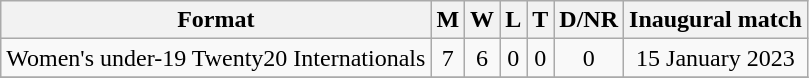<table class="wikitable" style="text-align: center">
<tr>
<th>Format</th>
<th>M</th>
<th>W</th>
<th>L</th>
<th>T</th>
<th>D/NR</th>
<th>Inaugural match</th>
</tr>
<tr>
<td align="left">Women's under-19 Twenty20 Internationals</td>
<td>7</td>
<td>6</td>
<td>0</td>
<td>0</td>
<td>0</td>
<td>15 January 2023</td>
</tr>
<tr>
</tr>
</table>
